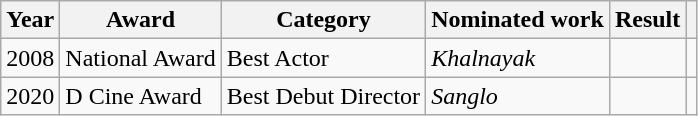<table class="wikitable plainrowheaders sortable">
<tr>
<th>Year</th>
<th>Award</th>
<th>Category</th>
<th>Nominated work</th>
<th>Result</th>
<th></th>
</tr>
<tr>
<td>2008</td>
<td>National Award</td>
<td>Best Actor</td>
<td><em>Khalnayak</em></td>
<td></td>
<td></td>
</tr>
<tr>
<td>2020</td>
<td>D Cine Award</td>
<td>Best Debut Director</td>
<td><em>Sanglo</em></td>
<td></td>
<td></td>
</tr>
</table>
